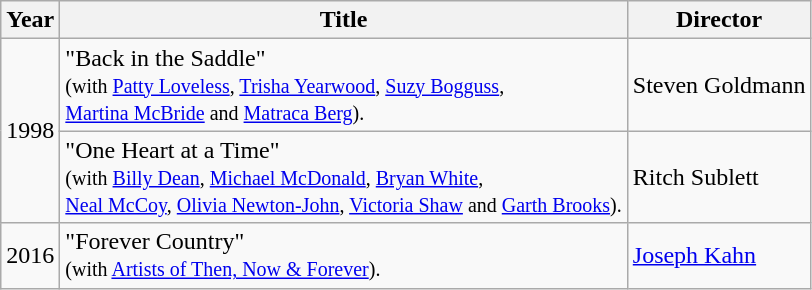<table class="wikitable">
<tr>
<th>Year</th>
<th>Title</th>
<th>Director</th>
</tr>
<tr>
<td rowspan="2">1998</td>
<td>"Back in the Saddle"<br><small>(with <a href='#'>Patty Loveless</a>, <a href='#'>Trisha Yearwood</a>, <a href='#'>Suzy Bogguss</a>,<br><a href='#'>Martina McBride</a> and <a href='#'>Matraca Berg</a>).</small></td>
<td>Steven Goldmann</td>
</tr>
<tr>
<td>"One Heart at a Time"<br><small>(with <a href='#'>Billy Dean</a>, <a href='#'>Michael McDonald</a>, <a href='#'>Bryan White</a>,<br><a href='#'>Neal McCoy</a>, <a href='#'>Olivia Newton-John</a>, <a href='#'>Victoria Shaw</a> and <a href='#'>Garth Brooks</a>).</small></td>
<td>Ritch Sublett</td>
</tr>
<tr>
<td>2016</td>
<td>"Forever Country" <br><small>(with <a href='#'>Artists of Then, Now & Forever</a>).</small></td>
<td><a href='#'>Joseph Kahn</a></td>
</tr>
</table>
